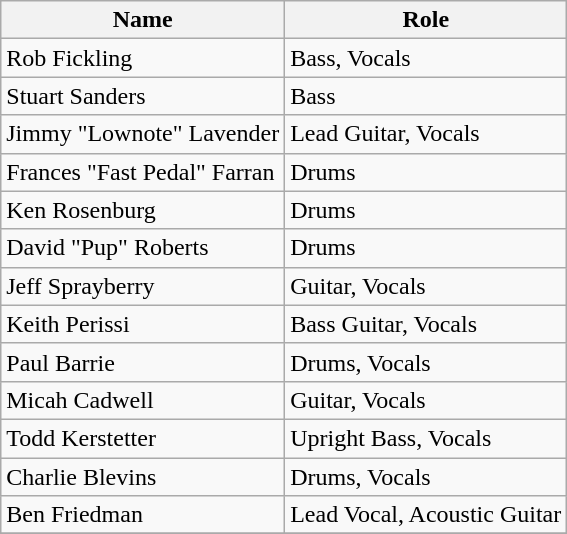<table class="wikitable">
<tr>
<th>Name</th>
<th>Role</th>
</tr>
<tr>
<td>Rob Fickling</td>
<td>Bass, Vocals</td>
</tr>
<tr>
<td>Stuart Sanders</td>
<td>Bass</td>
</tr>
<tr>
<td>Jimmy "Lownote" Lavender</td>
<td>Lead Guitar, Vocals</td>
</tr>
<tr>
<td>Frances "Fast Pedal" Farran</td>
<td>Drums</td>
</tr>
<tr>
<td>Ken Rosenburg</td>
<td>Drums</td>
</tr>
<tr>
<td>David "Pup" Roberts</td>
<td>Drums</td>
</tr>
<tr>
<td>Jeff Sprayberry</td>
<td>Guitar, Vocals</td>
</tr>
<tr>
<td>Keith Perissi</td>
<td>Bass Guitar, Vocals</td>
</tr>
<tr>
<td>Paul Barrie</td>
<td>Drums, Vocals</td>
</tr>
<tr>
<td>Micah Cadwell</td>
<td>Guitar, Vocals</td>
</tr>
<tr>
<td>Todd Kerstetter</td>
<td>Upright Bass, Vocals</td>
</tr>
<tr>
<td>Charlie Blevins</td>
<td>Drums, Vocals</td>
</tr>
<tr>
<td>Ben Friedman</td>
<td>Lead Vocal, Acoustic Guitar</td>
</tr>
<tr>
</tr>
</table>
